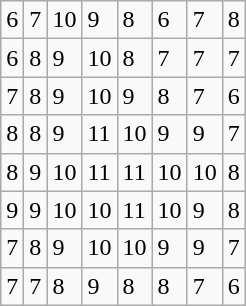<table class="wikitable">
<tr>
<td>6</td>
<td>7</td>
<td>10</td>
<td>9</td>
<td>8</td>
<td>6</td>
<td>7</td>
<td>8</td>
</tr>
<tr>
<td>6</td>
<td>8</td>
<td>9</td>
<td>10</td>
<td>8</td>
<td>7</td>
<td>7</td>
<td>7</td>
</tr>
<tr>
<td>7</td>
<td>8</td>
<td>9</td>
<td>10</td>
<td>9</td>
<td>8</td>
<td>7</td>
<td>6</td>
</tr>
<tr>
<td>8</td>
<td>8</td>
<td>9</td>
<td>11</td>
<td>10</td>
<td>9</td>
<td>9</td>
<td>7</td>
</tr>
<tr>
<td>8</td>
<td>9</td>
<td>10</td>
<td>11</td>
<td>11</td>
<td>10</td>
<td>10</td>
<td>8</td>
</tr>
<tr>
<td>9</td>
<td>9</td>
<td>10</td>
<td>10</td>
<td>11</td>
<td>10</td>
<td>9</td>
<td>8</td>
</tr>
<tr>
<td>7</td>
<td>8</td>
<td>9</td>
<td>10</td>
<td>10</td>
<td>9</td>
<td>9</td>
<td>7</td>
</tr>
<tr>
<td>7</td>
<td>7</td>
<td>8</td>
<td>9</td>
<td>8</td>
<td>8</td>
<td>7</td>
<td>6</td>
</tr>
</table>
